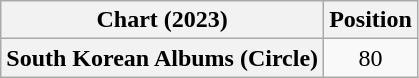<table class="wikitable plainrowheaders" style="text-align:center">
<tr>
<th scope="col">Chart (2023)</th>
<th scope="col">Position</th>
</tr>
<tr>
<th scope="row">South Korean Albums (Circle)</th>
<td>80</td>
</tr>
</table>
